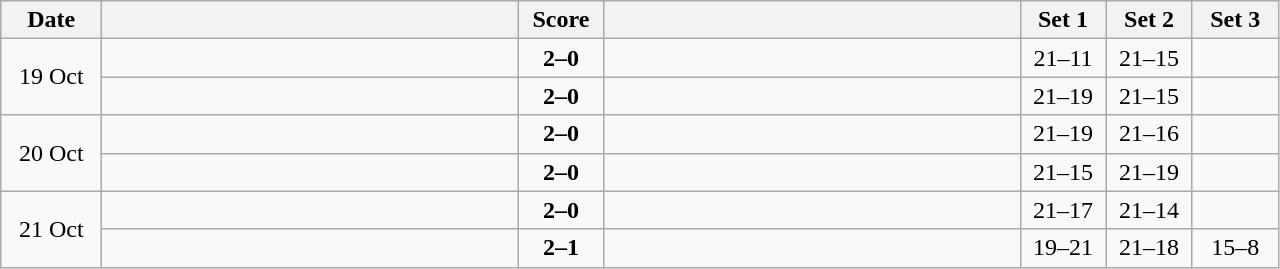<table class="wikitable" style="text-align: center;">
<tr>
<th width="60">Date</th>
<th align="right" width="270"></th>
<th width="50">Score</th>
<th align="left" width="270"></th>
<th width="50">Set 1</th>
<th width="50">Set 2</th>
<th width="50">Set 3</th>
</tr>
<tr>
<td rowspan=2>19 Oct</td>
<td align=left><strong></strong></td>
<td align=center><strong>2–0</strong></td>
<td align=left></td>
<td>21–11</td>
<td>21–15</td>
<td></td>
</tr>
<tr>
<td align=left><strong></strong></td>
<td align=center><strong>2–0</strong></td>
<td align=left></td>
<td>21–19</td>
<td>21–15</td>
<td></td>
</tr>
<tr>
<td rowspan=2>20 Oct</td>
<td align=left><strong></strong></td>
<td align=center><strong>2–0</strong></td>
<td align=left></td>
<td>21–19</td>
<td>21–16</td>
<td></td>
</tr>
<tr>
<td align=left><strong></strong></td>
<td align=center><strong>2–0</strong></td>
<td align=left></td>
<td>21–15</td>
<td>21–19</td>
<td></td>
</tr>
<tr>
<td rowspan=2>21 Oct</td>
<td align=left><strong></strong></td>
<td align=center><strong>2–0</strong></td>
<td align=left></td>
<td>21–17</td>
<td>21–14</td>
<td></td>
</tr>
<tr>
<td align=left><strong></strong></td>
<td align=center><strong>2–1</strong></td>
<td align=left></td>
<td>19–21</td>
<td>21–18</td>
<td>15–8</td>
</tr>
</table>
